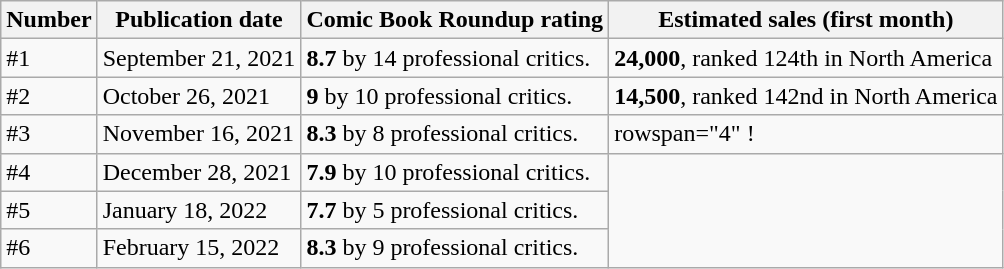<table class="wikitable">
<tr>
<th>Number</th>
<th>Publication date</th>
<th><strong>Comic Book Roundup rating</strong></th>
<th><strong>Estimated sales (first month)</strong></th>
</tr>
<tr>
<td>#1</td>
<td>September 21, 2021</td>
<td><strong>8.7</strong> by 14 professional critics.</td>
<td><strong>24,000</strong>, ranked 124th in North America</td>
</tr>
<tr>
<td>#2</td>
<td>October 26, 2021</td>
<td><strong>9</strong> by 10 professional critics.</td>
<td><strong>14,500</strong>, ranked 142nd in North America</td>
</tr>
<tr>
<td>#3</td>
<td>November 16, 2021</td>
<td><strong>8.3</strong> by 8 professional critics.</td>
<td>rowspan="4" !</td>
</tr>
<tr>
<td>#4</td>
<td>December 28, 2021</td>
<td><strong>7.9</strong> by 10 professional critics.</td>
</tr>
<tr>
<td>#5</td>
<td>January 18, 2022</td>
<td><strong>7.7</strong> by 5 professional critics.</td>
</tr>
<tr>
<td>#6</td>
<td>February 15, 2022</td>
<td><strong>8.3</strong> by 9 professional critics.</td>
</tr>
</table>
